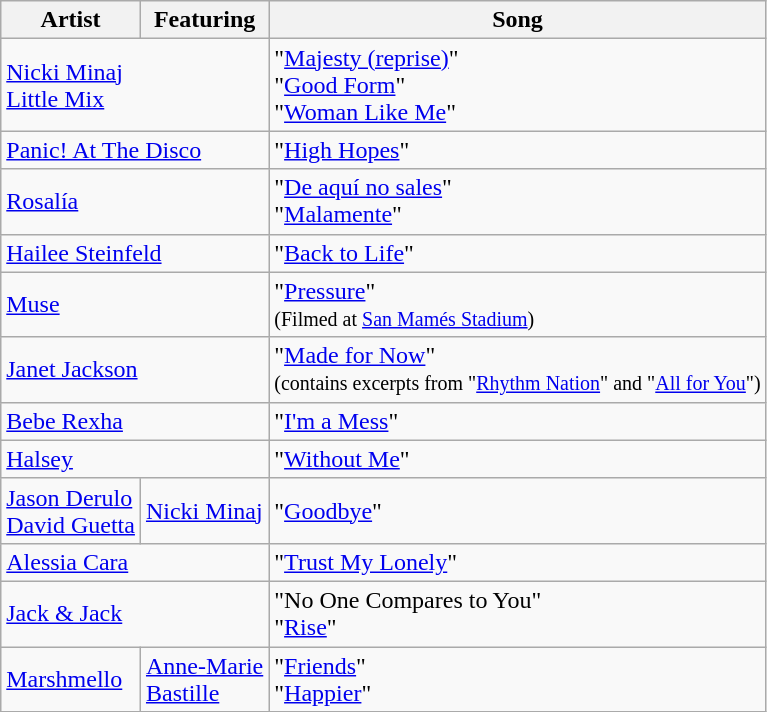<table class="wikitable">
<tr>
<th>Artist</th>
<th>Featuring</th>
<th>Song</th>
</tr>
<tr>
<td colspan="2"><a href='#'>Nicki Minaj</a><br><a href='#'>Little Mix</a></td>
<td>"<a href='#'>Majesty (reprise)</a>"<br>"<a href='#'>Good Form</a>"<br>"<a href='#'>Woman Like Me</a>"</td>
</tr>
<tr>
<td colspan="2"><a href='#'>Panic! At The Disco</a></td>
<td>"<a href='#'>High Hopes</a>"</td>
</tr>
<tr>
<td colspan="2"><a href='#'>Rosalía</a></td>
<td>"<a href='#'>De aquí no sales</a>"<br>"<a href='#'>Malamente</a>"</td>
</tr>
<tr>
<td colspan="2"><a href='#'>Hailee Steinfeld</a></td>
<td>"<a href='#'>Back to Life</a>"</td>
</tr>
<tr>
<td colspan="2"><a href='#'>Muse</a></td>
<td>"<a href='#'>Pressure</a>"<br><small>(Filmed at <a href='#'>San Mamés Stadium</a>)</small></td>
</tr>
<tr>
<td colspan="2"><a href='#'>Janet Jackson</a></td>
<td>"<a href='#'>Made for Now</a>" <br><small>(contains excerpts from "<a href='#'>Rhythm Nation</a>" and "<a href='#'>All for You</a>")</small></td>
</tr>
<tr>
<td colspan="2"><a href='#'>Bebe Rexha</a></td>
<td>"<a href='#'>I'm a Mess</a>"</td>
</tr>
<tr>
<td colspan="2"><a href='#'>Halsey</a></td>
<td>"<a href='#'>Without Me</a>"</td>
</tr>
<tr>
<td><a href='#'>Jason Derulo</a><br><a href='#'>David Guetta</a></td>
<td><a href='#'>Nicki Minaj</a></td>
<td>"<a href='#'>Goodbye</a>"</td>
</tr>
<tr>
<td colspan="2"><a href='#'>Alessia Cara</a></td>
<td>"<a href='#'>Trust My Lonely</a>"</td>
</tr>
<tr>
<td colspan="2"><a href='#'>Jack & Jack</a></td>
<td>"No One Compares to You" <br> "<a href='#'>Rise</a>"</td>
</tr>
<tr>
<td><a href='#'>Marshmello</a></td>
<td><a href='#'>Anne-Marie</a><br><a href='#'>Bastille</a></td>
<td>"<a href='#'>Friends</a>"<br>"<a href='#'>Happier</a>"</td>
</tr>
</table>
